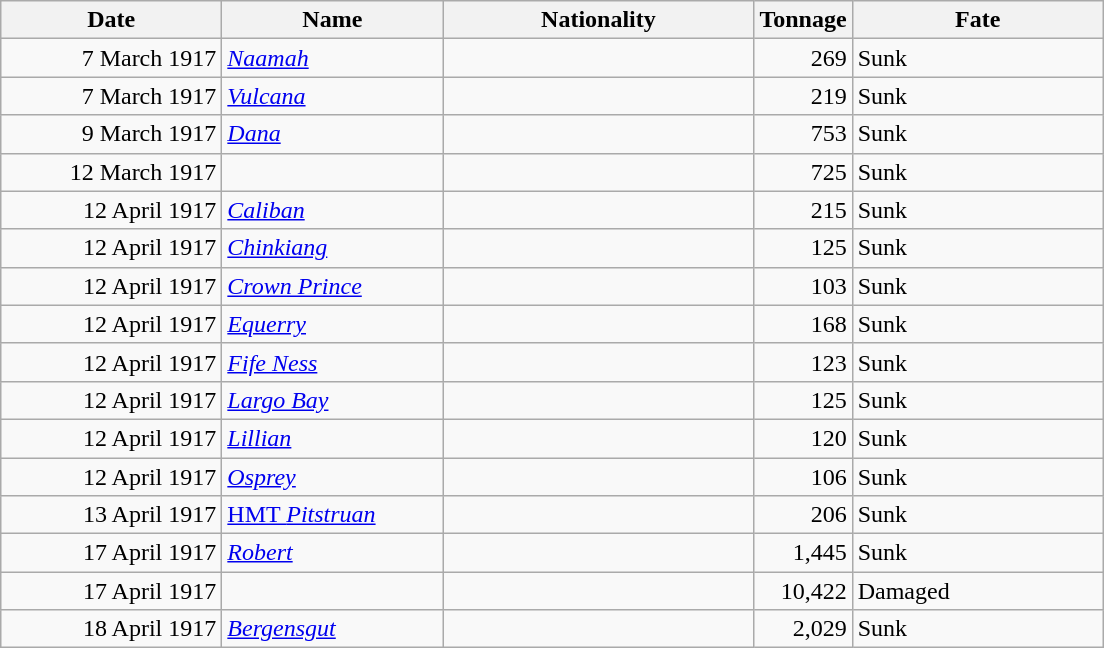<table class="wikitable sortable">
<tr>
<th width="140px">Date</th>
<th width="140px">Name</th>
<th width="200px">Nationality</th>
<th width="25px">Tonnage</th>
<th width="160px">Fate</th>
</tr>
<tr>
<td align="right">7 March 1917</td>
<td align="left"><a href='#'><em>Naamah</em></a></td>
<td align="left"></td>
<td align="right">269</td>
<td align="left">Sunk</td>
</tr>
<tr>
<td align="right">7 March 1917</td>
<td align="left"><a href='#'><em>Vulcana</em></a></td>
<td align="left"></td>
<td align="right">219</td>
<td align="left">Sunk</td>
</tr>
<tr>
<td align="right">9 March 1917</td>
<td align="left"><a href='#'><em>Dana</em></a></td>
<td align="left"></td>
<td align="right">753</td>
<td align="left">Sunk</td>
</tr>
<tr>
<td align="right">12 March 1917</td>
<td align="left"></td>
<td align="left"></td>
<td align="right">725</td>
<td align="left">Sunk</td>
</tr>
<tr>
<td align="right">12 April 1917</td>
<td align="left"><a href='#'><em>Caliban</em></a></td>
<td align="left"></td>
<td align="right">215</td>
<td align="left">Sunk</td>
</tr>
<tr>
<td align="right">12 April 1917</td>
<td align="left"><a href='#'><em>Chinkiang</em></a></td>
<td align="left"></td>
<td align="right">125</td>
<td align="left">Sunk</td>
</tr>
<tr>
<td align="right">12 April 1917</td>
<td align="left"><a href='#'><em>Crown Prince</em></a></td>
<td align="left"></td>
<td align="right">103</td>
<td align="left">Sunk</td>
</tr>
<tr>
<td align="right">12 April 1917</td>
<td align="left"><a href='#'><em>Equerry</em></a></td>
<td align="left"></td>
<td align="right">168</td>
<td align="left">Sunk</td>
</tr>
<tr>
<td align="right">12 April 1917</td>
<td align="left"><a href='#'><em>Fife Ness</em></a></td>
<td align="left"></td>
<td align="right">123</td>
<td align="left">Sunk</td>
</tr>
<tr>
<td align="right">12 April 1917</td>
<td align="left"><a href='#'><em>Largo Bay</em></a></td>
<td align="left"></td>
<td align="right">125</td>
<td align="left">Sunk</td>
</tr>
<tr>
<td align="right">12 April 1917</td>
<td align="left"><a href='#'><em>Lillian</em></a></td>
<td align="left"></td>
<td align="right">120</td>
<td align="left">Sunk</td>
</tr>
<tr>
<td align="right">12 April 1917</td>
<td align="left"><a href='#'><em>Osprey</em></a></td>
<td align="left"></td>
<td align="right">106</td>
<td align="left">Sunk</td>
</tr>
<tr>
<td align="right">13 April 1917</td>
<td align="left"><a href='#'>HMT <em>Pitstruan</em></a></td>
<td align="left"></td>
<td align="right">206</td>
<td align="left">Sunk</td>
</tr>
<tr>
<td align="right">17 April 1917</td>
<td align="left"><a href='#'><em>Robert</em></a></td>
<td align="left"></td>
<td align="right">1,445</td>
<td align="left">Sunk</td>
</tr>
<tr>
<td align="right">17 April 1917</td>
<td align="left"></td>
<td align="left"></td>
<td align="right">10,422</td>
<td align="left">Damaged</td>
</tr>
<tr>
<td align="right">18 April 1917</td>
<td align="left"><a href='#'><em>Bergensgut</em></a></td>
<td align="left"></td>
<td align="right">2,029</td>
<td align="left">Sunk</td>
</tr>
</table>
